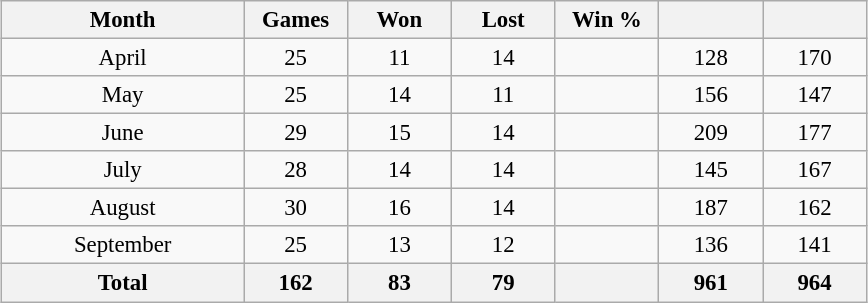<table class="wikitable" style="font-size:95%; text-align:center; width:38em;margin: 0.5em auto;">
<tr>
<th width="28%">Month</th>
<th width="12%">Games</th>
<th width="12%">Won</th>
<th width="12%">Lost</th>
<th width="12%">Win %</th>
<th width="12%"></th>
<th width="12%"></th>
</tr>
<tr>
<td>April</td>
<td>25</td>
<td>11</td>
<td>14</td>
<td></td>
<td>128</td>
<td>170</td>
</tr>
<tr>
<td>May</td>
<td>25</td>
<td>14</td>
<td>11</td>
<td></td>
<td>156</td>
<td>147</td>
</tr>
<tr>
<td>June</td>
<td>29</td>
<td>15</td>
<td>14</td>
<td></td>
<td>209</td>
<td>177</td>
</tr>
<tr>
<td>July</td>
<td>28</td>
<td>14</td>
<td>14</td>
<td></td>
<td>145</td>
<td>167</td>
</tr>
<tr>
<td>August</td>
<td>30</td>
<td>16</td>
<td>14</td>
<td></td>
<td>187</td>
<td>162</td>
</tr>
<tr>
<td>September</td>
<td>25</td>
<td>13</td>
<td>12</td>
<td></td>
<td>136</td>
<td>141</td>
</tr>
<tr>
<th>Total</th>
<th>162</th>
<th>83</th>
<th>79</th>
<th></th>
<th>961</th>
<th>964</th>
</tr>
</table>
